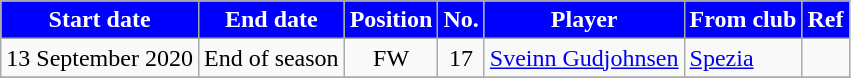<table class="wikitable sortable">
<tr>
<th style="background:#0000ff; color:white;"><strong>Start date</strong></th>
<th style="background:#0000ff; color:white;"><strong>End date</strong></th>
<th style="background:#0000ff; color:white;"><strong>Position</strong></th>
<th style="background:#0000ff; color:white;"><strong>No.</strong></th>
<th style="background:#0000ff; color:white;"><strong>Player</strong></th>
<th style="background:#0000ff; color:white;"><strong>From club</strong></th>
<th style="background:#0000ff; color:white;"><strong>Ref</strong></th>
</tr>
<tr>
<td>13 September 2020</td>
<td>End of season</td>
<td style="text-align:center;">FW</td>
<td style="text-align:center;">17</td>
<td style="text-align:left;"> <a href='#'>Sveinn Gudjohnsen</a></td>
<td style="text-align:left;"> <a href='#'>Spezia</a></td>
<td></td>
</tr>
<tr>
</tr>
</table>
